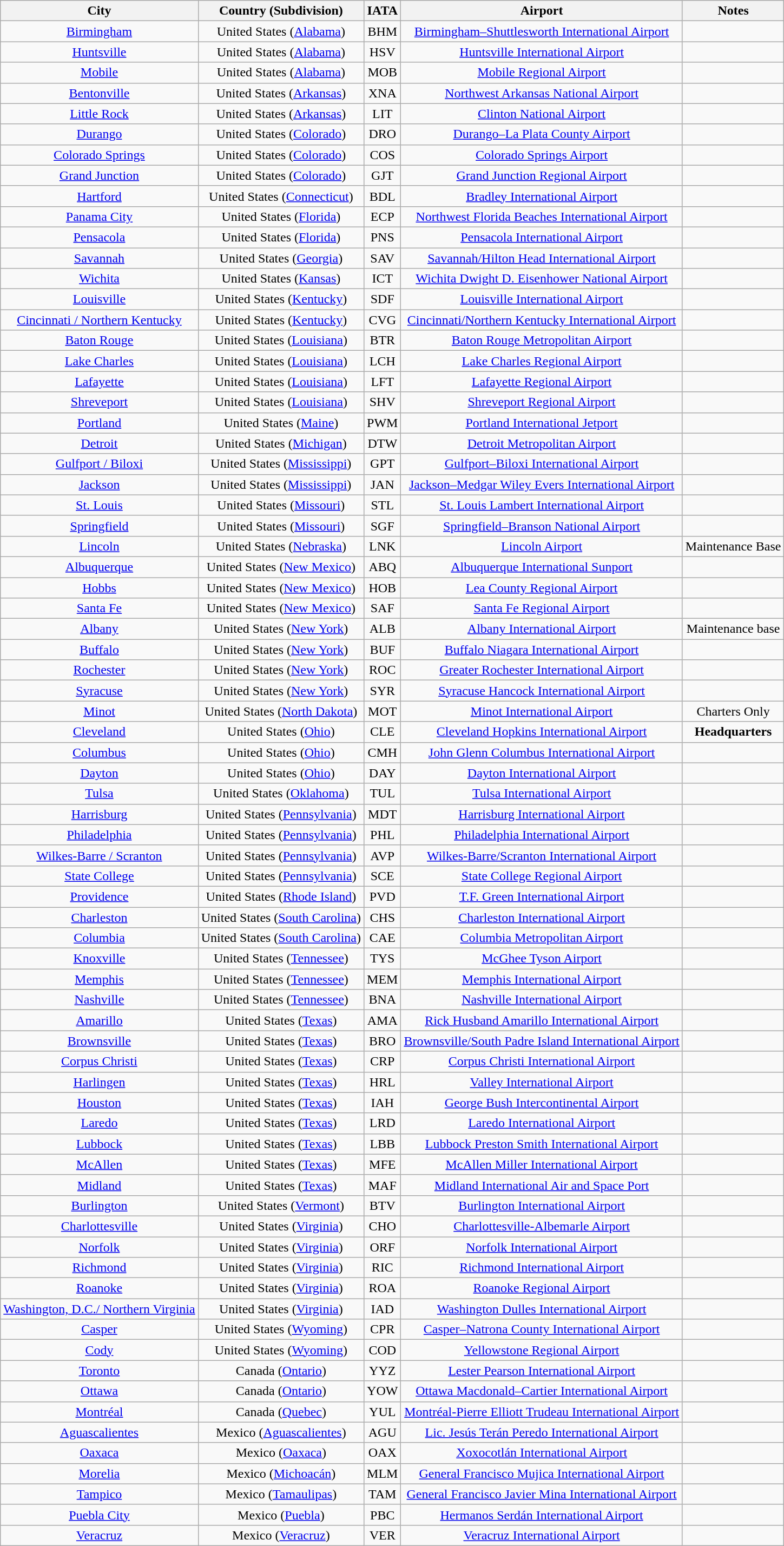<table class="wikitable sortable" style="text-align: center;">
<tr>
<th>City</th>
<th>Country (Subdivision)</th>
<th>IATA</th>
<th>Airport</th>
<th>Notes</th>
</tr>
<tr>
<td><a href='#'>Birmingham</a></td>
<td>United States (<a href='#'>Alabama</a>)</td>
<td>BHM</td>
<td><a href='#'>Birmingham–Shuttlesworth International Airport</a></td>
<td></td>
</tr>
<tr>
<td><a href='#'>Huntsville</a></td>
<td>United States (<a href='#'>Alabama</a>)</td>
<td>HSV</td>
<td><a href='#'>Huntsville International Airport</a></td>
<td></td>
</tr>
<tr>
<td><a href='#'>Mobile</a></td>
<td>United States (<a href='#'>Alabama</a>)</td>
<td>MOB</td>
<td><a href='#'>Mobile Regional Airport</a></td>
<td></td>
</tr>
<tr>
<td><a href='#'>Bentonville</a></td>
<td>United States (<a href='#'>Arkansas</a>)</td>
<td>XNA</td>
<td><a href='#'>Northwest Arkansas National Airport</a></td>
<td></td>
</tr>
<tr>
<td><a href='#'>Little Rock</a></td>
<td>United States (<a href='#'>Arkansas</a>)</td>
<td>LIT</td>
<td><a href='#'>Clinton National Airport</a></td>
<td></td>
</tr>
<tr>
<td><a href='#'>Durango</a></td>
<td>United States (<a href='#'>Colorado</a>)</td>
<td>DRO</td>
<td><a href='#'>Durango–La Plata County Airport</a></td>
<td></td>
</tr>
<tr>
<td><a href='#'>Colorado Springs</a></td>
<td>United States (<a href='#'>Colorado</a>)</td>
<td>COS</td>
<td><a href='#'>Colorado Springs Airport</a></td>
<td></td>
</tr>
<tr>
<td><a href='#'>Grand Junction</a></td>
<td>United States (<a href='#'>Colorado</a>)</td>
<td>GJT</td>
<td><a href='#'>Grand Junction Regional Airport</a></td>
<td></td>
</tr>
<tr>
<td><a href='#'>Hartford</a></td>
<td>United States (<a href='#'>Connecticut</a>)</td>
<td>BDL</td>
<td><a href='#'>Bradley International Airport</a></td>
<td></td>
</tr>
<tr>
<td><a href='#'>Panama City</a></td>
<td>United States (<a href='#'>Florida</a>)</td>
<td>ECP</td>
<td><a href='#'>Northwest Florida Beaches International Airport</a></td>
<td></td>
</tr>
<tr>
<td><a href='#'>Pensacola</a></td>
<td>United States (<a href='#'>Florida</a>)</td>
<td>PNS</td>
<td><a href='#'>Pensacola International Airport</a></td>
<td></td>
</tr>
<tr>
<td><a href='#'>Savannah</a></td>
<td>United States (<a href='#'>Georgia</a>)</td>
<td>SAV</td>
<td><a href='#'>Savannah/Hilton Head International Airport</a></td>
<td></td>
</tr>
<tr>
<td><a href='#'>Wichita</a></td>
<td>United States (<a href='#'>Kansas</a>)</td>
<td>ICT</td>
<td><a href='#'>Wichita Dwight D. Eisenhower National Airport</a></td>
<td></td>
</tr>
<tr>
<td><a href='#'>Louisville</a></td>
<td>United States (<a href='#'>Kentucky</a>)</td>
<td>SDF</td>
<td><a href='#'>Louisville International Airport</a></td>
<td></td>
</tr>
<tr>
<td><a href='#'>Cincinnati / Northern Kentucky</a></td>
<td>United States (<a href='#'>Kentucky</a>)</td>
<td>CVG</td>
<td><a href='#'>Cincinnati/Northern Kentucky International Airport</a></td>
<td></td>
</tr>
<tr>
<td><a href='#'>Baton Rouge</a></td>
<td>United States (<a href='#'>Louisiana</a>)</td>
<td>BTR</td>
<td><a href='#'>Baton Rouge Metropolitan Airport</a></td>
<td></td>
</tr>
<tr>
<td><a href='#'>Lake Charles</a></td>
<td>United States (<a href='#'>Louisiana</a>)</td>
<td>LCH</td>
<td><a href='#'>Lake Charles Regional Airport</a></td>
<td></td>
</tr>
<tr>
<td><a href='#'>Lafayette</a></td>
<td>United States (<a href='#'>Louisiana</a>)</td>
<td>LFT</td>
<td><a href='#'>Lafayette Regional Airport</a></td>
<td></td>
</tr>
<tr>
<td><a href='#'>Shreveport</a></td>
<td>United States (<a href='#'>Louisiana</a>)</td>
<td>SHV</td>
<td><a href='#'>Shreveport Regional Airport</a></td>
<td></td>
</tr>
<tr>
<td><a href='#'>Portland</a></td>
<td>United States (<a href='#'>Maine</a>)</td>
<td>PWM</td>
<td><a href='#'>Portland International Jetport</a></td>
<td></td>
</tr>
<tr>
<td><a href='#'>Detroit</a></td>
<td>United States (<a href='#'>Michigan</a>)</td>
<td>DTW</td>
<td><a href='#'>Detroit Metropolitan Airport</a></td>
<td></td>
</tr>
<tr>
<td><a href='#'>Gulfport / Biloxi</a></td>
<td>United States (<a href='#'>Mississippi</a>)</td>
<td>GPT</td>
<td><a href='#'>Gulfport–Biloxi International Airport</a></td>
<td></td>
</tr>
<tr>
<td><a href='#'>Jackson</a></td>
<td>United States (<a href='#'>Mississippi</a>)</td>
<td>JAN</td>
<td><a href='#'>Jackson–Medgar Wiley Evers International Airport</a></td>
<td></td>
</tr>
<tr>
<td><a href='#'>St. Louis</a></td>
<td>United States (<a href='#'>Missouri</a>)</td>
<td>STL</td>
<td><a href='#'>St. Louis Lambert International Airport</a></td>
<td></td>
</tr>
<tr>
<td><a href='#'>Springfield</a></td>
<td>United States (<a href='#'>Missouri</a>)</td>
<td>SGF</td>
<td><a href='#'>Springfield–Branson National Airport</a></td>
<td></td>
</tr>
<tr>
<td><a href='#'>Lincoln</a></td>
<td>United States (<a href='#'>Nebraska</a>)</td>
<td>LNK</td>
<td><a href='#'>Lincoln Airport</a></td>
<td>Maintenance Base</td>
</tr>
<tr>
<td><a href='#'>Albuquerque</a></td>
<td>United States (<a href='#'>New Mexico</a>)</td>
<td>ABQ</td>
<td><a href='#'>Albuquerque International Sunport</a></td>
<td></td>
</tr>
<tr>
<td><a href='#'>Hobbs</a></td>
<td>United States (<a href='#'>New Mexico</a>)</td>
<td>HOB</td>
<td><a href='#'>Lea County Regional Airport</a></td>
<td></td>
</tr>
<tr>
<td><a href='#'>Santa Fe</a></td>
<td>United States (<a href='#'>New Mexico</a>)</td>
<td>SAF</td>
<td><a href='#'>Santa Fe Regional Airport</a></td>
<td></td>
</tr>
<tr>
<td><a href='#'>Albany</a></td>
<td>United States (<a href='#'>New York</a>)</td>
<td>ALB</td>
<td><a href='#'>Albany International Airport</a></td>
<td>Maintenance base</td>
</tr>
<tr>
<td><a href='#'>Buffalo</a></td>
<td>United States (<a href='#'>New York</a>)</td>
<td>BUF</td>
<td><a href='#'>Buffalo Niagara International Airport</a></td>
<td></td>
</tr>
<tr>
<td><a href='#'>Rochester</a></td>
<td>United States (<a href='#'>New York</a>)</td>
<td>ROC</td>
<td><a href='#'>Greater Rochester International Airport</a></td>
<td></td>
</tr>
<tr>
<td><a href='#'>Syracuse</a></td>
<td>United States (<a href='#'>New York</a>)</td>
<td>SYR</td>
<td><a href='#'>Syracuse Hancock International Airport</a></td>
<td></td>
</tr>
<tr>
<td><a href='#'>Minot</a></td>
<td>United States (<a href='#'>North Dakota</a>)</td>
<td>MOT</td>
<td><a href='#'>Minot International Airport</a></td>
<td>Charters Only</td>
</tr>
<tr>
<td><a href='#'>Cleveland</a></td>
<td>United States (<a href='#'>Ohio</a>)</td>
<td>CLE</td>
<td><a href='#'>Cleveland Hopkins International Airport</a></td>
<td><strong>Headquarters</strong></td>
</tr>
<tr>
<td><a href='#'>Columbus</a></td>
<td>United States (<a href='#'>Ohio</a>)</td>
<td>CMH</td>
<td><a href='#'>John Glenn Columbus International Airport</a></td>
<td></td>
</tr>
<tr>
<td><a href='#'>Dayton</a></td>
<td>United States (<a href='#'>Ohio</a>)</td>
<td>DAY</td>
<td><a href='#'>Dayton International Airport</a></td>
<td></td>
</tr>
<tr>
<td><a href='#'>Tulsa</a></td>
<td>United States (<a href='#'>Oklahoma</a>)</td>
<td>TUL</td>
<td><a href='#'>Tulsa International Airport</a></td>
<td></td>
</tr>
<tr>
<td><a href='#'>Harrisburg</a></td>
<td>United States (<a href='#'>Pennsylvania</a>)</td>
<td>MDT</td>
<td><a href='#'>Harrisburg International Airport</a></td>
<td></td>
</tr>
<tr>
<td><a href='#'>Philadelphia</a></td>
<td>United States (<a href='#'>Pennsylvania</a>)</td>
<td>PHL</td>
<td><a href='#'>Philadelphia International Airport</a></td>
<td></td>
</tr>
<tr>
<td><a href='#'>Wilkes-Barre / Scranton</a></td>
<td>United States (<a href='#'>Pennsylvania</a>)</td>
<td>AVP</td>
<td><a href='#'>Wilkes-Barre/Scranton International Airport</a></td>
<td></td>
</tr>
<tr>
<td><a href='#'>State College</a></td>
<td>United States (<a href='#'>Pennsylvania</a>)</td>
<td>SCE</td>
<td><a href='#'>State College Regional Airport</a></td>
<td></td>
</tr>
<tr>
<td><a href='#'>Providence</a></td>
<td>United States (<a href='#'>Rhode Island</a>)</td>
<td>PVD</td>
<td><a href='#'>T.F. Green International Airport</a></td>
<td></td>
</tr>
<tr>
<td><a href='#'>Charleston</a></td>
<td>United States (<a href='#'>South Carolina</a>)</td>
<td>CHS</td>
<td><a href='#'>Charleston International Airport</a></td>
<td></td>
</tr>
<tr>
<td><a href='#'>Columbia</a></td>
<td>United States (<a href='#'>South Carolina</a>)</td>
<td>CAE</td>
<td><a href='#'>Columbia Metropolitan Airport</a></td>
<td></td>
</tr>
<tr>
<td><a href='#'>Knoxville</a></td>
<td>United States (<a href='#'>Tennessee</a>)</td>
<td>TYS</td>
<td><a href='#'>McGhee Tyson Airport</a></td>
<td></td>
</tr>
<tr>
<td><a href='#'>Memphis</a></td>
<td>United States (<a href='#'>Tennessee</a>)</td>
<td>MEM</td>
<td><a href='#'>Memphis International Airport</a></td>
<td></td>
</tr>
<tr>
<td><a href='#'>Nashville</a></td>
<td>United States (<a href='#'>Tennessee</a>)</td>
<td>BNA</td>
<td><a href='#'>Nashville International Airport</a></td>
<td></td>
</tr>
<tr>
<td><a href='#'>Amarillo</a></td>
<td>United States (<a href='#'>Texas</a>)</td>
<td>AMA</td>
<td><a href='#'>Rick Husband Amarillo International Airport</a></td>
<td></td>
</tr>
<tr>
<td><a href='#'>Brownsville</a></td>
<td>United States (<a href='#'>Texas</a>)</td>
<td>BRO</td>
<td><a href='#'>Brownsville/South Padre Island International Airport</a></td>
<td></td>
</tr>
<tr>
<td><a href='#'>Corpus Christi</a></td>
<td>United States (<a href='#'>Texas</a>)</td>
<td>CRP</td>
<td><a href='#'>Corpus Christi International Airport</a></td>
<td></td>
</tr>
<tr>
<td><a href='#'>Harlingen</a></td>
<td>United States (<a href='#'>Texas</a>)</td>
<td>HRL</td>
<td><a href='#'>Valley International Airport</a></td>
<td></td>
</tr>
<tr>
<td><a href='#'>Houston</a></td>
<td>United States (<a href='#'>Texas</a>)</td>
<td>IAH</td>
<td><a href='#'>George Bush Intercontinental Airport</a></td>
<td></td>
</tr>
<tr>
<td><a href='#'>Laredo</a></td>
<td>United States (<a href='#'>Texas</a>)</td>
<td>LRD</td>
<td><a href='#'>Laredo International Airport</a></td>
<td></td>
</tr>
<tr>
<td><a href='#'>Lubbock</a></td>
<td>United States (<a href='#'>Texas</a>)</td>
<td>LBB</td>
<td><a href='#'>Lubbock Preston Smith International Airport</a></td>
<td></td>
</tr>
<tr>
<td><a href='#'>McAllen</a></td>
<td>United States (<a href='#'>Texas</a>)</td>
<td>MFE</td>
<td><a href='#'>McAllen Miller International Airport</a></td>
<td></td>
</tr>
<tr>
<td><a href='#'>Midland</a></td>
<td>United States (<a href='#'>Texas</a>)</td>
<td>MAF</td>
<td><a href='#'>Midland International Air and Space Port</a></td>
<td></td>
</tr>
<tr>
<td><a href='#'>Burlington</a></td>
<td>United States (<a href='#'>Vermont</a>)</td>
<td>BTV</td>
<td><a href='#'>Burlington International Airport</a></td>
<td></td>
</tr>
<tr>
<td><a href='#'>Charlottesville</a></td>
<td>United States (<a href='#'>Virginia</a>)</td>
<td>CHO</td>
<td><a href='#'>Charlottesville-Albemarle Airport</a></td>
<td></td>
</tr>
<tr>
<td><a href='#'>Norfolk</a></td>
<td>United States (<a href='#'>Virginia</a>)</td>
<td>ORF</td>
<td><a href='#'>Norfolk International Airport</a></td>
<td></td>
</tr>
<tr>
<td><a href='#'>Richmond</a></td>
<td>United States (<a href='#'>Virginia</a>)</td>
<td>RIC</td>
<td><a href='#'>Richmond International Airport</a></td>
<td></td>
</tr>
<tr>
<td><a href='#'>Roanoke</a></td>
<td>United States (<a href='#'>Virginia</a>)</td>
<td>ROA</td>
<td><a href='#'>Roanoke Regional Airport</a></td>
<td></td>
</tr>
<tr>
<td><a href='#'>Washington, D.C./ Northern Virginia</a></td>
<td>United States (<a href='#'>Virginia</a>)</td>
<td>IAD</td>
<td><a href='#'>Washington Dulles International Airport</a></td>
<td></td>
</tr>
<tr>
<td><a href='#'>Casper</a></td>
<td>United States (<a href='#'>Wyoming</a>)</td>
<td>CPR</td>
<td><a href='#'>Casper–Natrona County International Airport</a></td>
<td></td>
</tr>
<tr>
<td><a href='#'>Cody</a></td>
<td>United States (<a href='#'>Wyoming</a>)</td>
<td>COD</td>
<td><a href='#'>Yellowstone Regional Airport</a></td>
<td></td>
</tr>
<tr>
<td><a href='#'>Toronto</a></td>
<td>Canada (<a href='#'>Ontario</a>)</td>
<td>YYZ</td>
<td><a href='#'>Lester Pearson International Airport</a></td>
<td></td>
</tr>
<tr>
<td><a href='#'>Ottawa</a></td>
<td>Canada (<a href='#'>Ontario</a>)</td>
<td>YOW</td>
<td><a href='#'>Ottawa Macdonald–Cartier International Airport</a></td>
<td></td>
</tr>
<tr>
<td><a href='#'>Montréal</a></td>
<td>Canada (<a href='#'>Quebec</a>)</td>
<td>YUL</td>
<td><a href='#'>Montréal-Pierre Elliott Trudeau International Airport</a></td>
<td></td>
</tr>
<tr>
<td><a href='#'>Aguascalientes</a></td>
<td>Mexico (<a href='#'>Aguascalientes</a>)</td>
<td>AGU</td>
<td><a href='#'>Lic. Jesús Terán Peredo International Airport</a></td>
<td></td>
</tr>
<tr>
<td><a href='#'>Oaxaca</a></td>
<td>Mexico (<a href='#'>Oaxaca</a>)</td>
<td>OAX</td>
<td><a href='#'>Xoxocotlán International Airport</a></td>
<td></td>
</tr>
<tr>
<td><a href='#'>Morelia</a></td>
<td>Mexico (<a href='#'>Michoacán</a>)</td>
<td>MLM</td>
<td><a href='#'>General Francisco Mujica International Airport</a></td>
<td></td>
</tr>
<tr>
<td><a href='#'>Tampico</a></td>
<td>Mexico (<a href='#'>Tamaulipas</a>)</td>
<td>TAM</td>
<td><a href='#'>General Francisco Javier Mina International Airport</a></td>
<td></td>
</tr>
<tr>
<td><a href='#'>Puebla City</a></td>
<td>Mexico (<a href='#'>Puebla</a>)</td>
<td>PBC</td>
<td><a href='#'>Hermanos Serdán International Airport</a></td>
<td></td>
</tr>
<tr>
<td><a href='#'>Veracruz</a></td>
<td>Mexico (<a href='#'>Veracruz</a>)</td>
<td>VER</td>
<td><a href='#'>Veracruz International Airport</a></td>
<td></td>
</tr>
</table>
